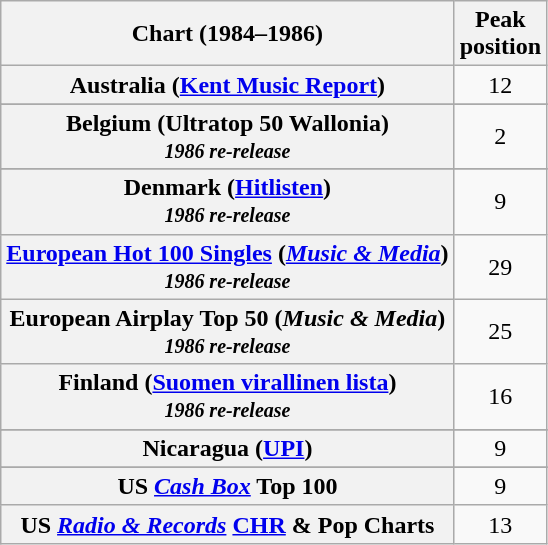<table class="wikitable sortable plainrowheaders" style="text-align:center">
<tr>
<th>Chart (1984–1986)</th>
<th>Peak<br>position</th>
</tr>
<tr>
<th scope="row">Australia (<a href='#'>Kent Music Report</a>)</th>
<td>12</td>
</tr>
<tr>
</tr>
<tr>
<th scope="row">Belgium (Ultratop 50 Wallonia)<br><small><em>1986 re-release</em></small></th>
<td>2</td>
</tr>
<tr>
</tr>
<tr>
<th scope="row">Denmark (<a href='#'>Hitlisten</a>)<br><small><em>1986 re-release</em></small></th>
<td>9</td>
</tr>
<tr>
<th scope="row"><a href='#'>European Hot 100 Singles</a> (<em><a href='#'>Music & Media</a></em>)<br><small><em>1986 re-release</em></small></th>
<td>29</td>
</tr>
<tr>
<th scope="row">European Airplay Top 50 (<em>Music & Media</em>)<br><small><em>1986 re-release</em></small></th>
<td>25</td>
</tr>
<tr>
<th scope="row">Finland (<a href='#'>Suomen virallinen lista</a>)<br><small><em>1986 re-release</em></small></th>
<td align="center">16</td>
</tr>
<tr>
</tr>
<tr>
</tr>
<tr>
</tr>
<tr>
</tr>
<tr>
<th scope="row">Nicaragua (<a href='#'>UPI</a>)</th>
<td>9</td>
</tr>
<tr>
</tr>
<tr>
</tr>
<tr>
</tr>
<tr>
</tr>
<tr>
</tr>
<tr>
</tr>
<tr>
<th scope="row">US <em><a href='#'>Cash Box</a></em> Top 100</th>
<td>9</td>
</tr>
<tr>
<th scope="row">US <em><a href='#'>Radio & Records</a></em> <a href='#'>CHR</a> & Pop Charts</th>
<td>13</td>
</tr>
</table>
